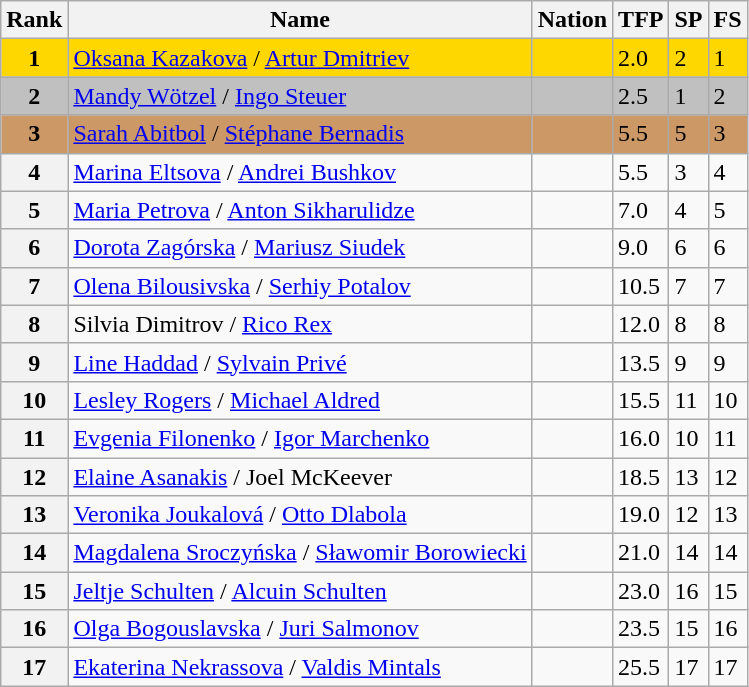<table class="wikitable">
<tr>
<th>Rank</th>
<th>Name</th>
<th>Nation</th>
<th>TFP</th>
<th>SP</th>
<th>FS</th>
</tr>
<tr bgcolor="gold">
<td align="center"><strong>1</strong></td>
<td><a href='#'>Oksana Kazakova</a> / <a href='#'>Artur Dmitriev</a></td>
<td></td>
<td>2.0</td>
<td>2</td>
<td>1</td>
</tr>
<tr bgcolor="silver">
<td align="center"><strong>2</strong></td>
<td><a href='#'>Mandy Wötzel</a> / <a href='#'>Ingo Steuer</a></td>
<td></td>
<td>2.5</td>
<td>1</td>
<td>2</td>
</tr>
<tr bgcolor="cc9966">
<td align="center"><strong>3</strong></td>
<td><a href='#'>Sarah Abitbol</a> / <a href='#'>Stéphane Bernadis</a></td>
<td></td>
<td>5.5</td>
<td>5</td>
<td>3</td>
</tr>
<tr>
<th>4</th>
<td><a href='#'>Marina Eltsova</a> / <a href='#'>Andrei Bushkov</a></td>
<td></td>
<td>5.5</td>
<td>3</td>
<td>4</td>
</tr>
<tr>
<th>5</th>
<td><a href='#'>Maria Petrova</a> / <a href='#'>Anton Sikharulidze</a></td>
<td></td>
<td>7.0</td>
<td>4</td>
<td>5</td>
</tr>
<tr>
<th>6</th>
<td><a href='#'>Dorota Zagórska</a> / <a href='#'>Mariusz Siudek</a></td>
<td></td>
<td>9.0</td>
<td>6</td>
<td>6</td>
</tr>
<tr>
<th>7</th>
<td><a href='#'>Olena Bilousivska</a> / <a href='#'>Serhiy Potalov</a></td>
<td></td>
<td>10.5</td>
<td>7</td>
<td>7</td>
</tr>
<tr>
<th>8</th>
<td>Silvia Dimitrov / <a href='#'>Rico Rex</a></td>
<td></td>
<td>12.0</td>
<td>8</td>
<td>8</td>
</tr>
<tr>
<th>9</th>
<td><a href='#'>Line Haddad</a> / <a href='#'>Sylvain Privé</a></td>
<td></td>
<td>13.5</td>
<td>9</td>
<td>9</td>
</tr>
<tr>
<th>10</th>
<td><a href='#'>Lesley Rogers</a> / <a href='#'>Michael Aldred</a></td>
<td></td>
<td>15.5</td>
<td>11</td>
<td>10</td>
</tr>
<tr>
<th>11</th>
<td><a href='#'>Evgenia Filonenko</a> / <a href='#'>Igor Marchenko</a></td>
<td></td>
<td>16.0</td>
<td>10</td>
<td>11</td>
</tr>
<tr>
<th>12</th>
<td><a href='#'>Elaine Asanakis</a> / Joel McKeever</td>
<td></td>
<td>18.5</td>
<td>13</td>
<td>12</td>
</tr>
<tr>
<th>13</th>
<td><a href='#'>Veronika Joukalová</a> / <a href='#'>Otto Dlabola</a></td>
<td></td>
<td>19.0</td>
<td>12</td>
<td>13</td>
</tr>
<tr>
<th>14</th>
<td><a href='#'>Magdalena Sroczyńska</a> / <a href='#'>Sławomir Borowiecki</a></td>
<td></td>
<td>21.0</td>
<td>14</td>
<td>14</td>
</tr>
<tr>
<th>15</th>
<td><a href='#'>Jeltje Schulten</a> / <a href='#'>Alcuin Schulten</a></td>
<td></td>
<td>23.0</td>
<td>16</td>
<td>15</td>
</tr>
<tr>
<th>16</th>
<td><a href='#'>Olga Bogouslavska</a> / <a href='#'>Juri Salmonov</a></td>
<td></td>
<td>23.5</td>
<td>15</td>
<td>16</td>
</tr>
<tr>
<th>17</th>
<td><a href='#'>Ekaterina Nekrassova</a> / <a href='#'>Valdis Mintals</a></td>
<td></td>
<td>25.5</td>
<td>17</td>
<td>17</td>
</tr>
</table>
